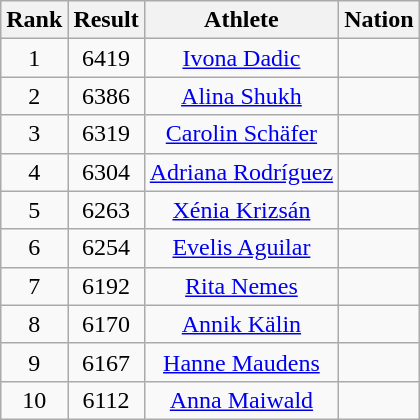<table class="wikitable" style="text-align:center">
<tr>
<th>Rank</th>
<th>Result</th>
<th>Athlete</th>
<th>Nation</th>
</tr>
<tr>
<td>1</td>
<td>6419</td>
<td><a href='#'>Ivona Dadic</a></td>
<td align=left></td>
</tr>
<tr>
<td>2</td>
<td>6386</td>
<td><a href='#'>Alina Shukh</a></td>
<td align=left></td>
</tr>
<tr>
<td>3</td>
<td>6319</td>
<td><a href='#'>Carolin Schäfer</a></td>
<td align=left></td>
</tr>
<tr>
<td>4</td>
<td>6304</td>
<td><a href='#'>Adriana Rodríguez</a></td>
<td align=left></td>
</tr>
<tr>
<td>5</td>
<td>6263</td>
<td><a href='#'>Xénia Krizsán</a></td>
<td align=left></td>
</tr>
<tr>
<td>6</td>
<td>6254</td>
<td><a href='#'>Evelis Aguilar</a></td>
<td align=left></td>
</tr>
<tr>
<td>7</td>
<td>6192</td>
<td><a href='#'>Rita Nemes</a></td>
<td align=left></td>
</tr>
<tr>
<td>8</td>
<td>6170</td>
<td><a href='#'>Annik Kälin</a></td>
<td align=left></td>
</tr>
<tr>
<td>9</td>
<td>6167</td>
<td><a href='#'>Hanne Maudens</a></td>
<td align=left></td>
</tr>
<tr>
<td>10</td>
<td>6112</td>
<td><a href='#'>Anna Maiwald</a></td>
<td align=left></td>
</tr>
</table>
